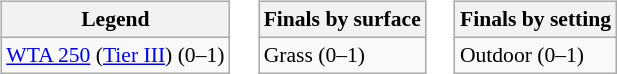<table>
<tr valign="top">
<td><br><table class="wikitable" style=font-size:90%>
<tr>
<th>Legend</th>
</tr>
<tr>
<td><a href='#'>WTA 250</a> (<a href='#'>Tier III</a>) (0–1)</td>
</tr>
</table>
</td>
<td><br><table class="wikitable" style=font-size:90%>
<tr>
<th>Finals by surface</th>
</tr>
<tr>
<td>Grass (0–1)</td>
</tr>
</table>
</td>
<td><br><table class=wikitable style=font-size:90%>
<tr>
<th>Finals by setting</th>
</tr>
<tr>
<td>Outdoor (0–1)</td>
</tr>
</table>
</td>
</tr>
</table>
